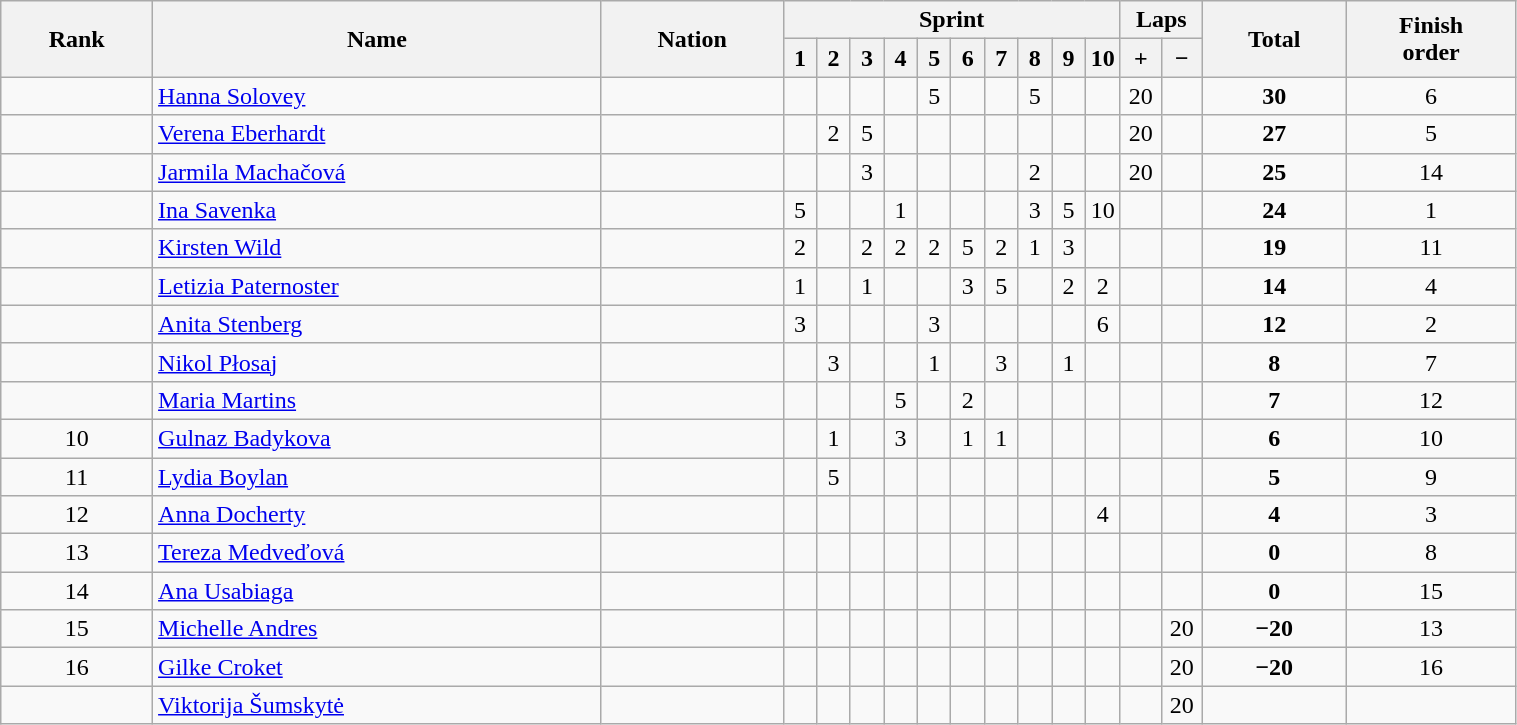<table class="wikitable sortable" width=80% style="text-align:center;">
<tr>
<th rowspan=2>Rank</th>
<th rowspan=2>Name</th>
<th rowspan=2>Nation</th>
<th colspan=10>Sprint</th>
<th colspan=2>Laps</th>
<th rowspan=2>Total</th>
<th rowspan=2>Finish<br>order</th>
</tr>
<tr>
<th class=unsortable width=15>1</th>
<th class=unsortable width=15>2</th>
<th class=unsortable width=15>3</th>
<th class=unsortable width=15>4</th>
<th class=unsortable width=15>5</th>
<th class=unsortable width=15>6</th>
<th class=unsortable width=15>7</th>
<th class=unsortable width=15>8</th>
<th class=unsortable width=15>9</th>
<th class=unsortable width=15>10</th>
<th class=unsortable width=20>+</th>
<th class=unsortable width=20>−</th>
</tr>
<tr>
<td></td>
<td align=left><a href='#'>Hanna Solovey</a></td>
<td align=left></td>
<td></td>
<td></td>
<td></td>
<td></td>
<td>5</td>
<td></td>
<td></td>
<td>5</td>
<td></td>
<td></td>
<td>20</td>
<td></td>
<td><strong>30</strong></td>
<td>6</td>
</tr>
<tr>
<td></td>
<td align=left><a href='#'>Verena Eberhardt</a></td>
<td align=left></td>
<td></td>
<td>2</td>
<td>5</td>
<td></td>
<td></td>
<td></td>
<td></td>
<td></td>
<td></td>
<td></td>
<td>20</td>
<td></td>
<td><strong>27</strong></td>
<td>5</td>
</tr>
<tr>
<td></td>
<td align=left><a href='#'>Jarmila Machačová</a></td>
<td align=left></td>
<td></td>
<td></td>
<td>3</td>
<td></td>
<td></td>
<td></td>
<td></td>
<td>2</td>
<td></td>
<td></td>
<td>20</td>
<td></td>
<td><strong>25</strong></td>
<td>14</td>
</tr>
<tr>
<td></td>
<td align=left><a href='#'>Ina Savenka</a></td>
<td align=left></td>
<td>5</td>
<td></td>
<td></td>
<td>1</td>
<td></td>
<td></td>
<td></td>
<td>3</td>
<td>5</td>
<td>10</td>
<td></td>
<td></td>
<td><strong>24</strong></td>
<td>1</td>
</tr>
<tr>
<td></td>
<td align=left><a href='#'>Kirsten Wild</a></td>
<td align=left></td>
<td>2</td>
<td></td>
<td>2</td>
<td>2</td>
<td>2</td>
<td>5</td>
<td>2</td>
<td>1</td>
<td>3</td>
<td></td>
<td></td>
<td></td>
<td><strong>19</strong></td>
<td>11</td>
</tr>
<tr>
<td></td>
<td align=left><a href='#'>Letizia Paternoster</a></td>
<td align=left></td>
<td>1</td>
<td></td>
<td>1</td>
<td></td>
<td></td>
<td>3</td>
<td>5</td>
<td></td>
<td>2</td>
<td>2</td>
<td></td>
<td></td>
<td><strong>14</strong></td>
<td>4</td>
</tr>
<tr>
<td></td>
<td align=left><a href='#'>Anita Stenberg</a></td>
<td align=left></td>
<td>3</td>
<td></td>
<td></td>
<td></td>
<td>3</td>
<td></td>
<td></td>
<td></td>
<td></td>
<td>6</td>
<td></td>
<td></td>
<td><strong>12</strong></td>
<td>2</td>
</tr>
<tr>
<td></td>
<td align=left><a href='#'>Nikol Płosaj</a></td>
<td align=left></td>
<td></td>
<td>3</td>
<td></td>
<td></td>
<td>1</td>
<td></td>
<td>3</td>
<td></td>
<td>1</td>
<td></td>
<td></td>
<td></td>
<td><strong>8</strong></td>
<td>7</td>
</tr>
<tr>
<td></td>
<td align=left><a href='#'>Maria Martins</a></td>
<td align=left></td>
<td></td>
<td></td>
<td></td>
<td>5</td>
<td></td>
<td>2</td>
<td></td>
<td></td>
<td></td>
<td></td>
<td></td>
<td></td>
<td><strong>7</strong></td>
<td>12</td>
</tr>
<tr>
<td>10</td>
<td align=left><a href='#'>Gulnaz Badykova</a></td>
<td align=left></td>
<td></td>
<td>1</td>
<td></td>
<td>3</td>
<td></td>
<td>1</td>
<td>1</td>
<td></td>
<td></td>
<td></td>
<td></td>
<td></td>
<td><strong>6</strong></td>
<td>10</td>
</tr>
<tr>
<td>11</td>
<td align=left><a href='#'>Lydia Boylan</a></td>
<td align=left></td>
<td></td>
<td>5</td>
<td></td>
<td></td>
<td></td>
<td></td>
<td></td>
<td></td>
<td></td>
<td></td>
<td></td>
<td></td>
<td><strong>5</strong></td>
<td>9</td>
</tr>
<tr>
<td>12</td>
<td align=left><a href='#'>Anna Docherty</a></td>
<td align=left></td>
<td></td>
<td></td>
<td></td>
<td></td>
<td></td>
<td></td>
<td></td>
<td></td>
<td></td>
<td>4</td>
<td></td>
<td></td>
<td><strong>4</strong></td>
<td>3</td>
</tr>
<tr>
<td>13</td>
<td align=left><a href='#'>Tereza Medveďová</a></td>
<td align=left></td>
<td></td>
<td></td>
<td></td>
<td></td>
<td></td>
<td></td>
<td></td>
<td></td>
<td></td>
<td></td>
<td></td>
<td></td>
<td><strong>0</strong></td>
<td>8</td>
</tr>
<tr>
<td>14</td>
<td align=left><a href='#'>Ana Usabiaga</a></td>
<td align=left></td>
<td></td>
<td></td>
<td></td>
<td></td>
<td></td>
<td></td>
<td></td>
<td></td>
<td></td>
<td></td>
<td></td>
<td></td>
<td><strong>0</strong></td>
<td>15</td>
</tr>
<tr>
<td>15</td>
<td align=left><a href='#'>Michelle Andres</a></td>
<td align=left></td>
<td></td>
<td></td>
<td></td>
<td></td>
<td></td>
<td></td>
<td></td>
<td></td>
<td></td>
<td></td>
<td></td>
<td>20</td>
<td><strong>−20</strong></td>
<td>13</td>
</tr>
<tr>
<td>16</td>
<td align=left><a href='#'>Gilke Croket</a></td>
<td align=left></td>
<td></td>
<td></td>
<td></td>
<td></td>
<td></td>
<td></td>
<td></td>
<td></td>
<td></td>
<td></td>
<td></td>
<td>20</td>
<td><strong>−20</strong></td>
<td>16</td>
</tr>
<tr>
<td></td>
<td align=left><a href='#'>Viktorija Šumskytė</a></td>
<td align=left></td>
<td></td>
<td></td>
<td></td>
<td></td>
<td></td>
<td></td>
<td></td>
<td></td>
<td></td>
<td></td>
<td></td>
<td>20</td>
<td></td>
<td></td>
</tr>
</table>
